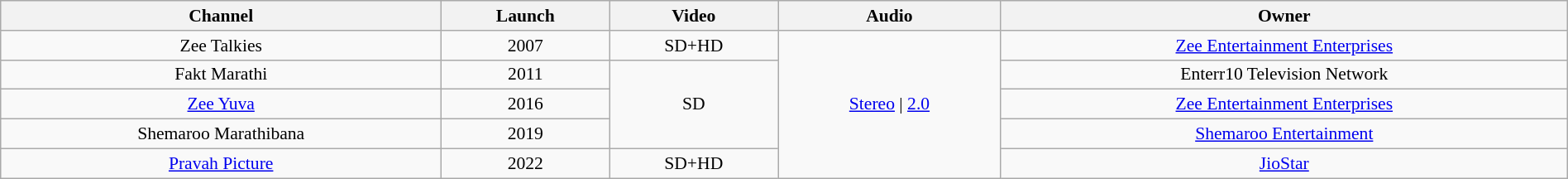<table class="wikitable sortable" style="border-collapse:collapse; font-size: 90%; text-align:center" width="100%">
<tr>
<th>Channel</th>
<th>Launch</th>
<th>Video</th>
<th>Audio</th>
<th>Owner</th>
</tr>
<tr>
<td>Zee Talkies</td>
<td>2007</td>
<td>SD+HD</td>
<td rowspan="5"><a href='#'>Stereo</a> | <a href='#'>2.0</a></td>
<td><a href='#'>Zee Entertainment Enterprises</a></td>
</tr>
<tr>
<td>Fakt Marathi</td>
<td>2011</td>
<td rowspan="3">SD</td>
<td>Enterr10 Television Network</td>
</tr>
<tr>
<td><a href='#'>Zee Yuva</a></td>
<td>2016</td>
<td><a href='#'>Zee Entertainment Enterprises</a></td>
</tr>
<tr>
<td>Shemaroo Marathibana</td>
<td>2019</td>
<td><a href='#'>Shemaroo Entertainment</a></td>
</tr>
<tr>
<td><a href='#'>Pravah Picture</a></td>
<td>2022</td>
<td>SD+HD</td>
<td><a href='#'>JioStar</a></td>
</tr>
</table>
